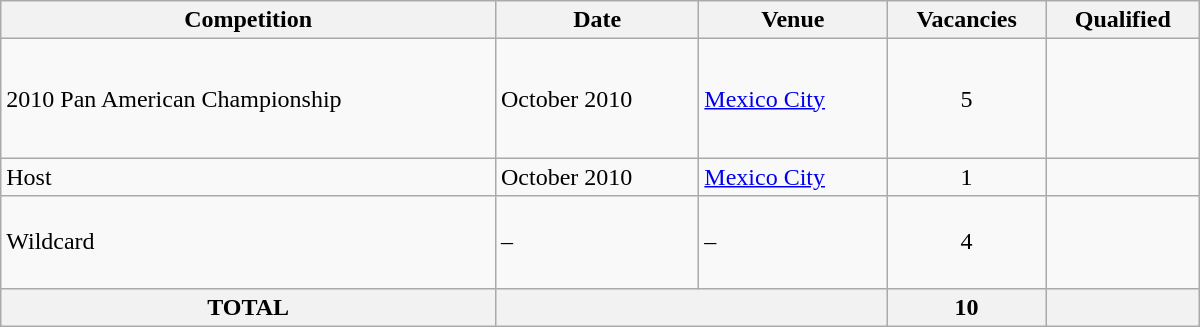<table class="wikitable" width=800>
<tr>
<th>Competition</th>
<th>Date</th>
<th>Venue</th>
<th>Vacancies</th>
<th>Qualified</th>
</tr>
<tr>
<td>2010 Pan American Championship</td>
<td>October 2010</td>
<td> <a href='#'>Mexico City</a></td>
<td align="center">5</td>
<td> <br><br>  <br>  <br></td>
</tr>
<tr>
<td>Host</td>
<td>October 2010</td>
<td> <a href='#'>Mexico City</a></td>
<td align="center">1</td>
<td></td>
</tr>
<tr>
<td>Wildcard</td>
<td>–</td>
<td>–</td>
<td align="center">4</td>
<td><br><br><br></td>
</tr>
<tr>
<th>TOTAL</th>
<th colspan="2"></th>
<th>10</th>
<th></th>
</tr>
</table>
